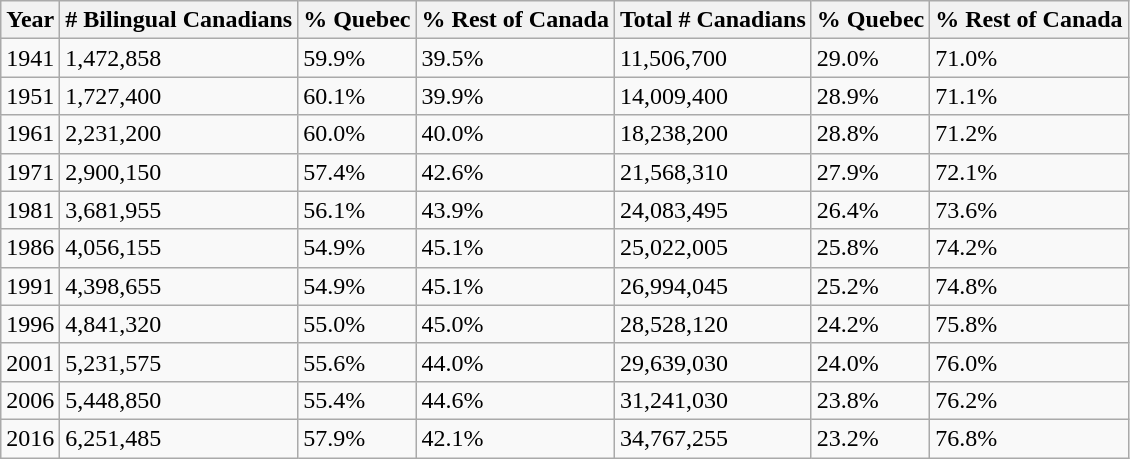<table class="wikitable sortable sticky-header" style=text-align:center" style="margin:1em auto;">
<tr>
<th>Year</th>
<th># Bilingual Canadians</th>
<th>% Quebec</th>
<th>% Rest of Canada</th>
<th>Total # Canadians</th>
<th>% Quebec</th>
<th>% Rest of Canada</th>
</tr>
<tr>
<td>1941</td>
<td>1,472,858</td>
<td>59.9%</td>
<td>39.5%</td>
<td>11,506,700</td>
<td>29.0%</td>
<td>71.0%</td>
</tr>
<tr>
<td>1951</td>
<td>1,727,400</td>
<td>60.1%</td>
<td>39.9%</td>
<td>14,009,400</td>
<td>28.9%</td>
<td>71.1%</td>
</tr>
<tr>
<td>1961</td>
<td>2,231,200</td>
<td>60.0%</td>
<td>40.0%</td>
<td>18,238,200</td>
<td>28.8%</td>
<td>71.2%</td>
</tr>
<tr>
<td>1971</td>
<td>2,900,150</td>
<td>57.4%</td>
<td>42.6%</td>
<td>21,568,310</td>
<td>27.9%</td>
<td>72.1%</td>
</tr>
<tr>
<td>1981</td>
<td>3,681,955</td>
<td>56.1%</td>
<td>43.9%</td>
<td>24,083,495</td>
<td>26.4%</td>
<td>73.6%</td>
</tr>
<tr>
<td>1986</td>
<td>4,056,155</td>
<td>54.9%</td>
<td>45.1%</td>
<td>25,022,005</td>
<td>25.8%</td>
<td>74.2%</td>
</tr>
<tr>
<td>1991</td>
<td>4,398,655</td>
<td>54.9%</td>
<td>45.1%</td>
<td>26,994,045</td>
<td>25.2%</td>
<td>74.8%</td>
</tr>
<tr>
<td>1996</td>
<td>4,841,320</td>
<td>55.0%</td>
<td>45.0%</td>
<td>28,528,120</td>
<td>24.2%</td>
<td>75.8%</td>
</tr>
<tr>
<td>2001</td>
<td>5,231,575</td>
<td>55.6%</td>
<td>44.0%</td>
<td>29,639,030</td>
<td>24.0%</td>
<td>76.0%</td>
</tr>
<tr>
<td>2006</td>
<td>5,448,850</td>
<td>55.4%</td>
<td>44.6%</td>
<td>31,241,030</td>
<td>23.8%</td>
<td>76.2%</td>
</tr>
<tr>
<td>2016</td>
<td>6,251,485</td>
<td>57.9%</td>
<td>42.1%</td>
<td>34,767,255</td>
<td>23.2%</td>
<td>76.8%</td>
</tr>
</table>
